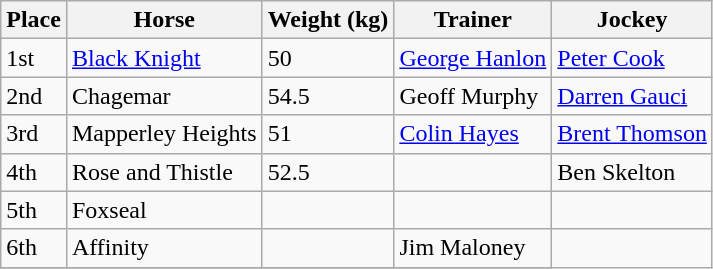<table class="wikitable sortable">
<tr>
<th>Place</th>
<th>Horse</th>
<th>Weight (kg)</th>
<th>Trainer</th>
<th>Jockey</th>
</tr>
<tr>
<td>1st</td>
<td><a href='#'>Black Knight</a></td>
<td>50</td>
<td><a href='#'>George Hanlon</a></td>
<td><a href='#'>Peter Cook</a></td>
</tr>
<tr>
<td>2nd</td>
<td>Chagemar</td>
<td>54.5</td>
<td>Geoff Murphy</td>
<td><a href='#'>Darren Gauci</a></td>
</tr>
<tr>
<td>3rd</td>
<td>Mapperley Heights</td>
<td>51</td>
<td><a href='#'>Colin Hayes</a></td>
<td><a href='#'>Brent Thomson</a></td>
</tr>
<tr>
<td>4th</td>
<td>Rose and Thistle</td>
<td>52.5</td>
<td></td>
<td>Ben Skelton</td>
</tr>
<tr>
<td>5th</td>
<td>Foxseal</td>
<td></td>
<td></td>
<td></td>
</tr>
<tr>
<td>6th</td>
<td>Affinity</td>
<td></td>
<td>Jim Maloney</td>
</tr>
<tr>
</tr>
</table>
